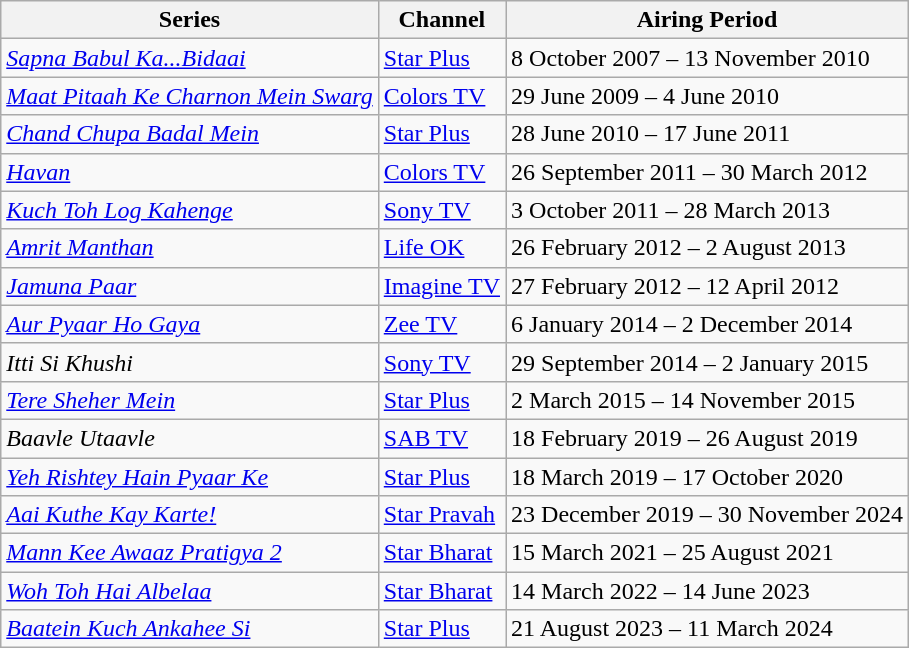<table class="wikitable sortable">
<tr>
<th>Series</th>
<th>Channel</th>
<th>Airing Period</th>
</tr>
<tr>
<td><em><a href='#'>Sapna Babul Ka...Bidaai</a></em></td>
<td><a href='#'>Star Plus</a></td>
<td>8 October 2007 – 13 November 2010</td>
</tr>
<tr>
<td><em><a href='#'>Maat Pitaah Ke Charnon Mein Swarg</a></em></td>
<td><a href='#'>Colors TV</a></td>
<td>29 June 2009 – 4 June 2010</td>
</tr>
<tr>
<td><em><a href='#'>Chand Chupa Badal Mein</a></em></td>
<td><a href='#'>Star Plus</a></td>
<td>28 June 2010 – 17 June 2011</td>
</tr>
<tr>
<td><em><a href='#'>Havan</a></em></td>
<td><a href='#'>Colors TV</a></td>
<td>26 September 2011 – 30 March 2012</td>
</tr>
<tr>
<td><em><a href='#'>Kuch Toh Log Kahenge</a></em></td>
<td><a href='#'>Sony TV</a></td>
<td>3 October 2011 – 28 March 2013</td>
</tr>
<tr>
<td><em><a href='#'>Amrit Manthan</a></em></td>
<td><a href='#'>Life OK</a></td>
<td>26 February 2012 – 2 August 2013</td>
</tr>
<tr>
<td><em><a href='#'>Jamuna Paar</a></em></td>
<td><a href='#'>Imagine TV</a></td>
<td>27 February 2012 – 12 April 2012</td>
</tr>
<tr>
<td><em><a href='#'>Aur Pyaar Ho Gaya</a></em></td>
<td><a href='#'>Zee TV</a></td>
<td>6 January 2014 – 2 December 2014</td>
</tr>
<tr>
<td><em>Itti Si Khushi</em></td>
<td><a href='#'>Sony TV</a></td>
<td>29 September 2014 – 2 January 2015</td>
</tr>
<tr>
<td><em><a href='#'>Tere Sheher Mein</a></em></td>
<td><a href='#'>Star Plus</a></td>
<td>2 March 2015 – 14 November 2015</td>
</tr>
<tr>
<td><em>Baavle Utaavle</em></td>
<td><a href='#'>SAB TV</a></td>
<td>18 February 2019 – 26 August 2019</td>
</tr>
<tr>
<td><em><a href='#'>Yeh Rishtey Hain Pyaar Ke</a></em></td>
<td><a href='#'>Star Plus</a></td>
<td>18 March 2019 – 17 October 2020</td>
</tr>
<tr>
<td><em><a href='#'>Aai Kuthe Kay Karte!</a></em></td>
<td><a href='#'>Star Pravah</a></td>
<td>23 December 2019 – 30 November 2024</td>
</tr>
<tr>
<td><em><a href='#'>Mann Kee Awaaz Pratigya 2</a></em></td>
<td><a href='#'>Star Bharat</a></td>
<td>15 March 2021 – 25 August 2021</td>
</tr>
<tr>
<td><em><a href='#'>Woh Toh Hai Albelaa</a></em></td>
<td><a href='#'>Star Bharat</a></td>
<td>14 March 2022 – 14 June 2023</td>
</tr>
<tr>
<td><em><a href='#'>Baatein Kuch Ankahee Si</a></em></td>
<td><a href='#'>Star Plus</a></td>
<td>21 August 2023 – 11 March 2024</td>
</tr>
</table>
